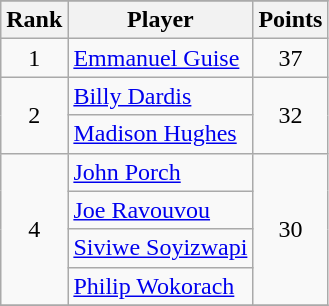<table class="wikitable sortable">
<tr>
</tr>
<tr>
<th>Rank</th>
<th>Player</th>
<th>Points</th>
</tr>
<tr>
<td align=center>1</td>
<td> <a href='#'>Emmanuel Guise</a></td>
<td align=center>37</td>
</tr>
<tr>
<td align=center rowspan=2>2</td>
<td> <a href='#'>Billy Dardis</a></td>
<td align=center rowspan=2>32</td>
</tr>
<tr>
<td> <a href='#'>Madison Hughes</a></td>
</tr>
<tr>
<td align=center rowspan=4>4</td>
<td> <a href='#'>John Porch</a></td>
<td align=center rowspan=4>30</td>
</tr>
<tr>
<td> <a href='#'>Joe Ravouvou</a></td>
</tr>
<tr>
<td> <a href='#'>Siviwe Soyizwapi</a></td>
</tr>
<tr>
<td> <a href='#'>Philip Wokorach</a></td>
</tr>
<tr>
</tr>
</table>
